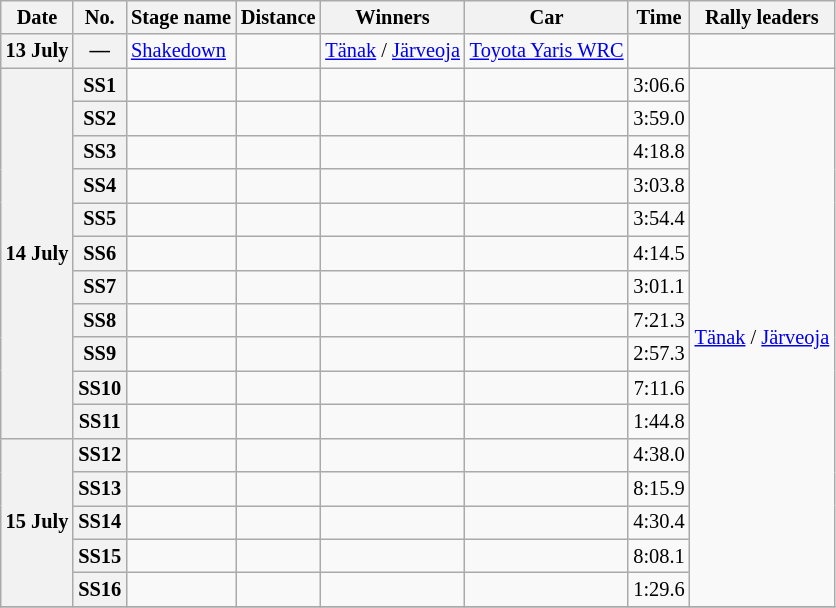<table class="wikitable" style="font-size: 85%;">
<tr>
<th>Date</th>
<th>No.</th>
<th>Stage name</th>
<th>Distance</th>
<th>Winners</th>
<th>Car</th>
<th>Time</th>
<th>Rally leaders</th>
</tr>
<tr>
<th>13 July</th>
<th align="center">—</th>
<td nowrap><a href='#'>Shakedown</a></td>
<td align="center"></td>
<td nowrap><a href='#'>Tänak</a> / <a href='#'>Järveoja</a></td>
<td nowrap><a href='#'>Toyota Yaris WRC</a></td>
<td></td>
<td></td>
</tr>
<tr>
<th rowspan="11">14 July</th>
<th>SS1</th>
<td></td>
<td align="center"></td>
<td></td>
<td></td>
<td align="center">3:06.6</td>
<td rowspan="16"><a href='#'>Tänak</a> / <a href='#'>Järveoja</a></td>
</tr>
<tr>
<th>SS2</th>
<td></td>
<td align="center"></td>
<td></td>
<td></td>
<td align="center">3:59.0</td>
</tr>
<tr>
<th>SS3</th>
<td></td>
<td align="center"></td>
<td></td>
<td></td>
<td align="center">4:18.8</td>
</tr>
<tr>
<th>SS4</th>
<td></td>
<td align="center"></td>
<td></td>
<td></td>
<td align="center">3:03.8</td>
</tr>
<tr>
<th>SS5</th>
<td></td>
<td align="center"></td>
<td></td>
<td></td>
<td align="center">3:54.4</td>
</tr>
<tr>
<th>SS6</th>
<td></td>
<td align="center"></td>
<td></td>
<td></td>
<td align="center">4:14.5</td>
</tr>
<tr>
<th>SS7</th>
<td></td>
<td align="center"></td>
<td></td>
<td></td>
<td align="center">3:01.1</td>
</tr>
<tr>
<th>SS8</th>
<td></td>
<td align="center"></td>
<td></td>
<td></td>
<td align="center">7:21.3</td>
</tr>
<tr>
<th>SS9</th>
<td></td>
<td align="center"></td>
<td></td>
<td></td>
<td align="center">2:57.3</td>
</tr>
<tr>
<th>SS10</th>
<td></td>
<td align="center"></td>
<td></td>
<td></td>
<td align="center">7:11.6</td>
</tr>
<tr>
<th>SS11</th>
<td></td>
<td align="center"></td>
<td></td>
<td></td>
<td align="center">1:44.8</td>
</tr>
<tr>
<th rowspan="5">15 July</th>
<th>SS12</th>
<td></td>
<td align="center"></td>
<td></td>
<td></td>
<td align="center">4:38.0</td>
</tr>
<tr>
<th>SS13</th>
<td></td>
<td align="center"></td>
<td></td>
<td></td>
<td align="center">8:15.9</td>
</tr>
<tr>
<th>SS14</th>
<td></td>
<td align="center"></td>
<td></td>
<td></td>
<td align="center">4:30.4</td>
</tr>
<tr>
<th>SS15</th>
<td></td>
<td align="center"></td>
<td></td>
<td></td>
<td align="center">8:08.1</td>
</tr>
<tr>
<th>SS16</th>
<td></td>
<td align="center"></td>
<td></td>
<td></td>
<td align="center">1:29.6</td>
</tr>
<tr>
</tr>
</table>
